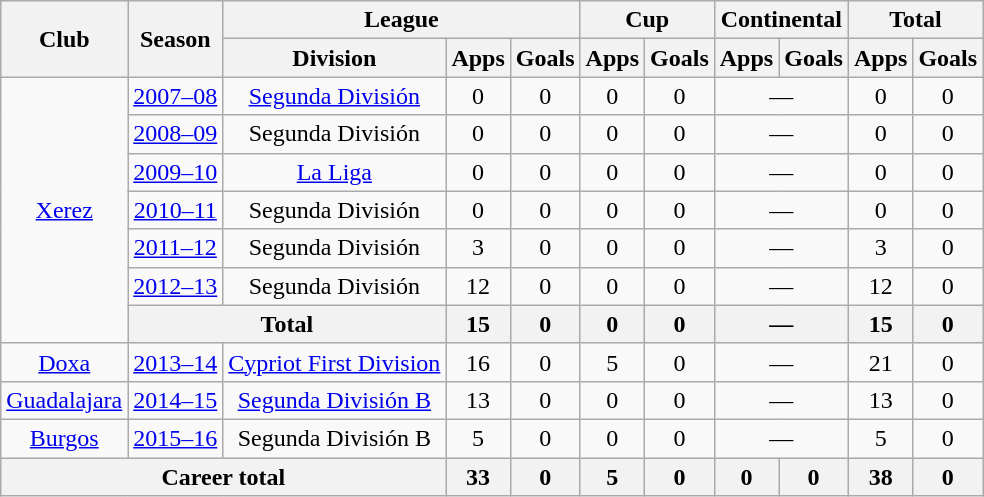<table class="wikitable" style="text-align: center;">
<tr>
<th rowspan="2">Club</th>
<th rowspan="2">Season</th>
<th colspan="3">League</th>
<th colspan="2">Cup</th>
<th colspan="2">Continental</th>
<th colspan="2">Total</th>
</tr>
<tr>
<th>Division</th>
<th>Apps</th>
<th>Goals</th>
<th>Apps</th>
<th>Goals</th>
<th>Apps</th>
<th>Goals</th>
<th>Apps</th>
<th>Goals</th>
</tr>
<tr>
<td rowspan="7"><a href='#'>Xerez</a></td>
<td><a href='#'>2007–08</a></td>
<td><a href='#'>Segunda División</a></td>
<td>0</td>
<td>0</td>
<td>0</td>
<td>0</td>
<td colspan="2">—</td>
<td>0</td>
<td>0</td>
</tr>
<tr>
<td><a href='#'>2008–09</a></td>
<td>Segunda División</td>
<td>0</td>
<td>0</td>
<td>0</td>
<td>0</td>
<td colspan="2">—</td>
<td>0</td>
<td>0</td>
</tr>
<tr>
<td><a href='#'>2009–10</a></td>
<td><a href='#'>La Liga</a></td>
<td>0</td>
<td>0</td>
<td>0</td>
<td>0</td>
<td colspan="2">—</td>
<td>0</td>
<td>0</td>
</tr>
<tr>
<td><a href='#'>2010–11</a></td>
<td>Segunda División</td>
<td>0</td>
<td>0</td>
<td>0</td>
<td>0</td>
<td colspan="2">—</td>
<td>0</td>
<td>0</td>
</tr>
<tr>
<td><a href='#'>2011–12</a></td>
<td>Segunda División</td>
<td>3</td>
<td>0</td>
<td>0</td>
<td>0</td>
<td colspan="2">—</td>
<td>3</td>
<td>0</td>
</tr>
<tr>
<td><a href='#'>2012–13</a></td>
<td>Segunda División</td>
<td>12</td>
<td>0</td>
<td>0</td>
<td>0</td>
<td colspan="2">—</td>
<td>12</td>
<td>0</td>
</tr>
<tr>
<th colspan="2">Total</th>
<th>15</th>
<th>0</th>
<th>0</th>
<th>0</th>
<th colspan="2">—</th>
<th>15</th>
<th>0</th>
</tr>
<tr>
<td><a href='#'>Doxa</a></td>
<td><a href='#'>2013–14</a></td>
<td><a href='#'>Cypriot First Division</a></td>
<td>16</td>
<td>0</td>
<td>5</td>
<td>0</td>
<td colspan="2">—</td>
<td>21</td>
<td>0</td>
</tr>
<tr>
<td><a href='#'>Guadalajara</a></td>
<td><a href='#'>2014–15</a></td>
<td><a href='#'>Segunda División B</a></td>
<td>13</td>
<td>0</td>
<td>0</td>
<td>0</td>
<td colspan="2">—</td>
<td>13</td>
<td>0</td>
</tr>
<tr>
<td><a href='#'>Burgos</a></td>
<td><a href='#'>2015–16</a></td>
<td>Segunda División B</td>
<td>5</td>
<td>0</td>
<td>0</td>
<td>0</td>
<td colspan="2">—</td>
<td>5</td>
<td>0</td>
</tr>
<tr>
<th colspan="3">Career total</th>
<th>33</th>
<th>0</th>
<th>5</th>
<th>0</th>
<th>0</th>
<th>0</th>
<th>38</th>
<th>0</th>
</tr>
</table>
